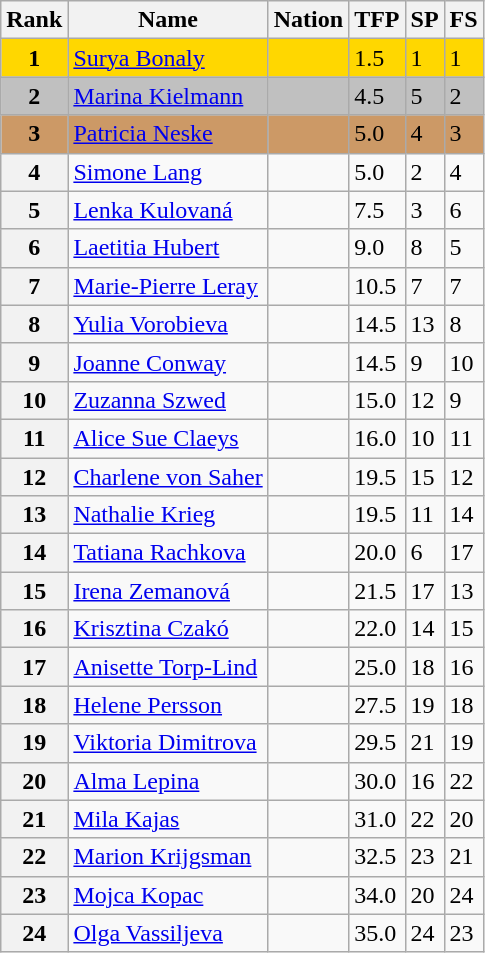<table class="wikitable">
<tr>
<th>Rank</th>
<th>Name</th>
<th>Nation</th>
<th>TFP</th>
<th>SP</th>
<th>FS</th>
</tr>
<tr bgcolor="gold">
<td align="center"><strong>1</strong></td>
<td><a href='#'>Surya Bonaly</a></td>
<td></td>
<td>1.5</td>
<td>1</td>
<td>1</td>
</tr>
<tr bgcolor="silver">
<td align="center"><strong>2</strong></td>
<td><a href='#'>Marina Kielmann</a></td>
<td></td>
<td>4.5</td>
<td>5</td>
<td>2</td>
</tr>
<tr bgcolor="cc9966">
<td align="center"><strong>3</strong></td>
<td><a href='#'>Patricia Neske</a></td>
<td></td>
<td>5.0</td>
<td>4</td>
<td>3</td>
</tr>
<tr>
<th>4</th>
<td><a href='#'>Simone Lang</a></td>
<td></td>
<td>5.0</td>
<td>2</td>
<td>4</td>
</tr>
<tr>
<th>5</th>
<td><a href='#'>Lenka Kulovaná</a></td>
<td></td>
<td>7.5</td>
<td>3</td>
<td>6</td>
</tr>
<tr>
<th>6</th>
<td><a href='#'>Laetitia Hubert</a></td>
<td></td>
<td>9.0</td>
<td>8</td>
<td>5</td>
</tr>
<tr>
<th>7</th>
<td><a href='#'>Marie-Pierre Leray</a></td>
<td></td>
<td>10.5</td>
<td>7</td>
<td>7</td>
</tr>
<tr>
<th>8</th>
<td><a href='#'>Yulia Vorobieva</a></td>
<td></td>
<td>14.5</td>
<td>13</td>
<td>8</td>
</tr>
<tr>
<th>9</th>
<td><a href='#'>Joanne Conway</a></td>
<td></td>
<td>14.5</td>
<td>9</td>
<td>10</td>
</tr>
<tr>
<th>10</th>
<td><a href='#'>Zuzanna Szwed</a></td>
<td></td>
<td>15.0</td>
<td>12</td>
<td>9</td>
</tr>
<tr>
<th>11</th>
<td><a href='#'>Alice Sue Claeys</a></td>
<td></td>
<td>16.0</td>
<td>10</td>
<td>11</td>
</tr>
<tr>
<th>12</th>
<td><a href='#'>Charlene von Saher</a></td>
<td></td>
<td>19.5</td>
<td>15</td>
<td>12</td>
</tr>
<tr>
<th>13</th>
<td><a href='#'>Nathalie Krieg</a></td>
<td></td>
<td>19.5</td>
<td>11</td>
<td>14</td>
</tr>
<tr>
<th>14</th>
<td><a href='#'>Tatiana Rachkova</a></td>
<td></td>
<td>20.0</td>
<td>6</td>
<td>17</td>
</tr>
<tr>
<th>15</th>
<td><a href='#'>Irena Zemanová</a></td>
<td></td>
<td>21.5</td>
<td>17</td>
<td>13</td>
</tr>
<tr>
<th>16</th>
<td><a href='#'>Krisztina Czakó</a></td>
<td></td>
<td>22.0</td>
<td>14</td>
<td>15</td>
</tr>
<tr>
<th>17</th>
<td><a href='#'>Anisette Torp-Lind</a></td>
<td></td>
<td>25.0</td>
<td>18</td>
<td>16</td>
</tr>
<tr>
<th>18</th>
<td><a href='#'>Helene Persson</a></td>
<td></td>
<td>27.5</td>
<td>19</td>
<td>18</td>
</tr>
<tr>
<th>19</th>
<td><a href='#'>Viktoria Dimitrova</a></td>
<td></td>
<td>29.5</td>
<td>21</td>
<td>19</td>
</tr>
<tr>
<th>20</th>
<td><a href='#'>Alma Lepina</a></td>
<td></td>
<td>30.0</td>
<td>16</td>
<td>22</td>
</tr>
<tr>
<th>21</th>
<td><a href='#'>Mila Kajas</a></td>
<td></td>
<td>31.0</td>
<td>22</td>
<td>20</td>
</tr>
<tr>
<th>22</th>
<td><a href='#'>Marion Krijgsman</a></td>
<td></td>
<td>32.5</td>
<td>23</td>
<td>21</td>
</tr>
<tr>
<th>23</th>
<td><a href='#'>Mojca Kopac</a></td>
<td></td>
<td>34.0</td>
<td>20</td>
<td>24</td>
</tr>
<tr>
<th>24</th>
<td><a href='#'>Olga Vassiljeva</a></td>
<td></td>
<td>35.0</td>
<td>24</td>
<td>23</td>
</tr>
</table>
